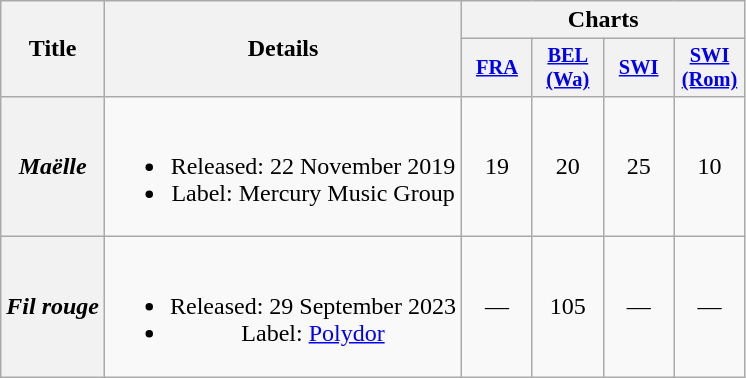<table class="wikitable plainrowheaders" style="text-align:center">
<tr>
<th rowspan="2">Title</th>
<th rowspan="2">Details</th>
<th colspan="4">Charts</th>
</tr>
<tr>
<th style="width:3em;font-size:85%"><a href='#'>FRA</a><br></th>
<th style="width:3em;font-size:85%"><a href='#'>BEL<br>(Wa)</a><br></th>
<th style="width:3em;font-size:85%"><a href='#'>SWI</a><br></th>
<th style="width:3em;font-size:85%"><a href='#'>SWI<br>(Rom)</a><br></th>
</tr>
<tr>
<th scope="row"><em>Maëlle</em></th>
<td><br><ul><li>Released: 22 November 2019</li><li>Label: Mercury Music Group</li></ul></td>
<td>19</td>
<td>20</td>
<td>25</td>
<td>10</td>
</tr>
<tr>
<th scope="row"><em>Fil rouge</em></th>
<td><br><ul><li>Released: 29 September 2023</li><li>Label: <a href='#'>Polydor</a></li></ul></td>
<td>—</td>
<td>105</td>
<td>—</td>
<td>—</td>
</tr>
</table>
